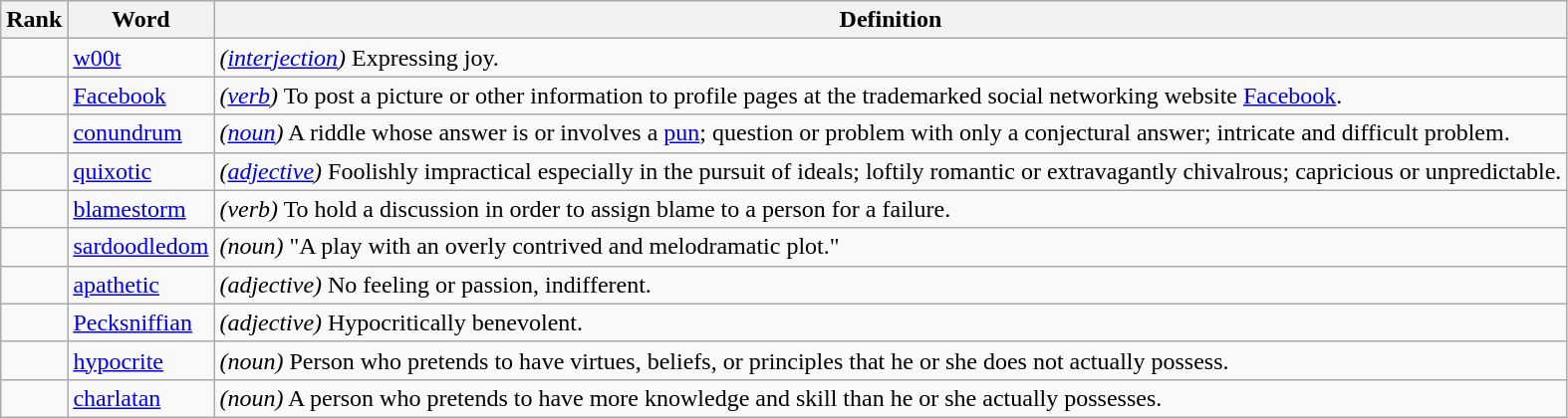<table class="wikitable">
<tr>
<th>Rank</th>
<th>Word</th>
<th>Definition</th>
</tr>
<tr>
<td></td>
<td><a href='#'>w00t</a></td>
<td><em>(<a href='#'>interjection</a>)</em> Expressing joy.</td>
</tr>
<tr>
<td></td>
<td><a href='#'>Facebook</a></td>
<td><em>(<a href='#'>verb</a>)</em> To post a picture or other information to profile pages at the trademarked social networking website <a href='#'>Facebook</a>.</td>
</tr>
<tr>
<td></td>
<td><a href='#'>conundrum</a></td>
<td><em>(<a href='#'>noun</a>)</em> A riddle whose answer is or involves a <a href='#'>pun</a>; question or problem with only a conjectural answer; intricate and difficult problem.</td>
</tr>
<tr>
<td></td>
<td><a href='#'>quixotic</a></td>
<td><em>(<a href='#'>adjective</a>)</em> Foolishly impractical especially in the pursuit of ideals; loftily romantic or extravagantly chivalrous; capricious or unpredictable.</td>
</tr>
<tr>
<td></td>
<td><a href='#'>blamestorm</a></td>
<td><em>(verb)</em> To hold a discussion in order to assign blame to a person for a failure.</td>
</tr>
<tr>
<td></td>
<td><a href='#'>sardoodledom</a></td>
<td><em>(noun)</em> "A play with an overly contrived and melodramatic plot."</td>
</tr>
<tr>
<td></td>
<td><a href='#'>apathetic</a></td>
<td><em>(adjective)</em> No feeling or passion, indifferent.</td>
</tr>
<tr>
<td></td>
<td><a href='#'>Pecksniffian</a></td>
<td><em>(adjective)</em> Hypocritically benevolent.</td>
</tr>
<tr>
<td></td>
<td><a href='#'>hypocrite</a></td>
<td><em>(noun)</em> Person who pretends to have virtues, beliefs, or principles that he or she does not actually possess.</td>
</tr>
<tr>
<td></td>
<td><a href='#'>charlatan</a></td>
<td><em>(noun)</em> A person who pretends to have more knowledge and skill than he or she actually possesses.</td>
</tr>
</table>
